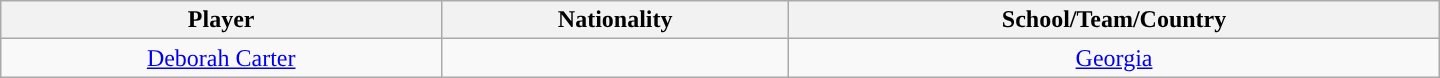<table class="wikitable" style="text-align:center; width:60em">
<tr>
<th>Player</th>
<th>Nationality</th>
<th>School/Team/Country</th>
</tr>
<tr>
<td><a href='#'>Deborah Carter</a></td>
<td></td>
<td><a href='#'>Georgia</a></td>
</tr>
</table>
